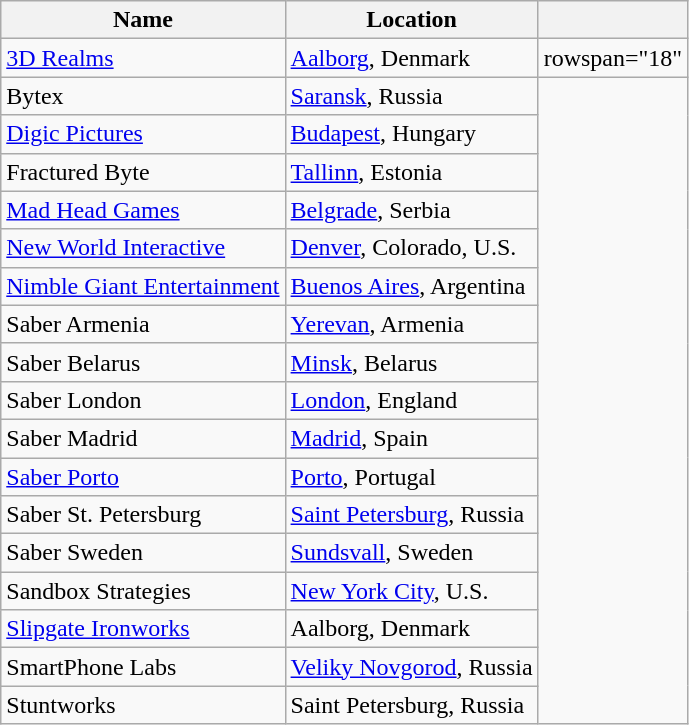<table class="wikitable sortable plainrowheaders">
<tr>
<th scope="col">Name</th>
<th scope="col">Location</th>
<th scope="col" class="unsortable"></th>
</tr>
<tr>
<td><a href='#'>3D Realms</a></td>
<td><a href='#'>Aalborg</a>, Denmark</td>
<td>rowspan="18" </td>
</tr>
<tr>
<td>Bytex</td>
<td><a href='#'>Saransk</a>, Russia</td>
</tr>
<tr>
<td><a href='#'>Digic Pictures</a></td>
<td><a href='#'>Budapest</a>, Hungary</td>
</tr>
<tr>
<td>Fractured Byte</td>
<td><a href='#'>Tallinn</a>, Estonia</td>
</tr>
<tr>
<td><a href='#'>Mad Head Games</a></td>
<td><a href='#'>Belgrade</a>, Serbia</td>
</tr>
<tr>
<td><a href='#'>New World Interactive</a></td>
<td><a href='#'>Denver</a>, Colorado, U.S.</td>
</tr>
<tr>
<td><a href='#'>Nimble Giant Entertainment</a></td>
<td><a href='#'>Buenos Aires</a>, Argentina</td>
</tr>
<tr>
<td>Saber Armenia</td>
<td><a href='#'>Yerevan</a>, Armenia</td>
</tr>
<tr>
<td>Saber Belarus</td>
<td><a href='#'>Minsk</a>, Belarus</td>
</tr>
<tr>
<td>Saber London</td>
<td><a href='#'>London</a>, England</td>
</tr>
<tr>
<td>Saber Madrid</td>
<td><a href='#'>Madrid</a>, Spain</td>
</tr>
<tr>
<td><a href='#'>Saber Porto</a></td>
<td><a href='#'>Porto</a>, Portugal</td>
</tr>
<tr>
<td>Saber St. Petersburg</td>
<td><a href='#'>Saint Petersburg</a>, Russia</td>
</tr>
<tr>
<td>Saber Sweden</td>
<td><a href='#'>Sundsvall</a>, Sweden</td>
</tr>
<tr>
<td>Sandbox Strategies</td>
<td><a href='#'>New York City</a>, U.S.</td>
</tr>
<tr>
<td><a href='#'>Slipgate Ironworks</a></td>
<td>Aalborg, Denmark</td>
</tr>
<tr>
<td>SmartPhone Labs</td>
<td><a href='#'>Veliky Novgorod</a>, Russia</td>
</tr>
<tr>
<td>Stuntworks</td>
<td>Saint Petersburg, Russia</td>
</tr>
</table>
